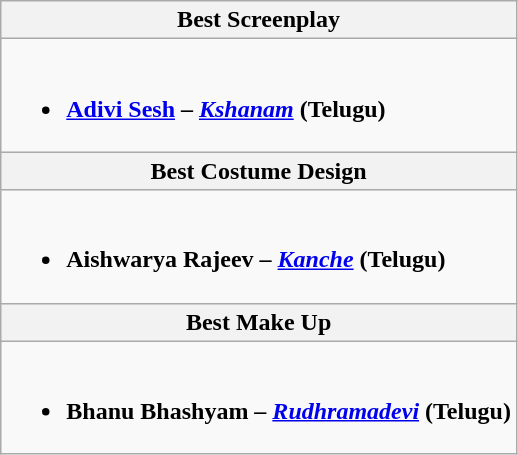<table class="wikitable">
<tr>
<th>Best Screenplay</th>
</tr>
<tr>
<td><br><ul><li><strong><a href='#'>Adivi Sesh</a> – <em><a href='#'>Kshanam</a></em> (Telugu)</strong></li></ul></td>
</tr>
<tr>
<th>Best Costume Design</th>
</tr>
<tr>
<td><br><ul><li><strong>Aishwarya Rajeev – <em><a href='#'>Kanche</a></em> (Telugu)</strong></li></ul></td>
</tr>
<tr>
<th>Best Make Up</th>
</tr>
<tr>
<td><br><ul><li><strong>Bhanu Bhashyam – <a href='#'><em>Rudhramadevi</em></a> (Telugu)</strong></li></ul></td>
</tr>
</table>
